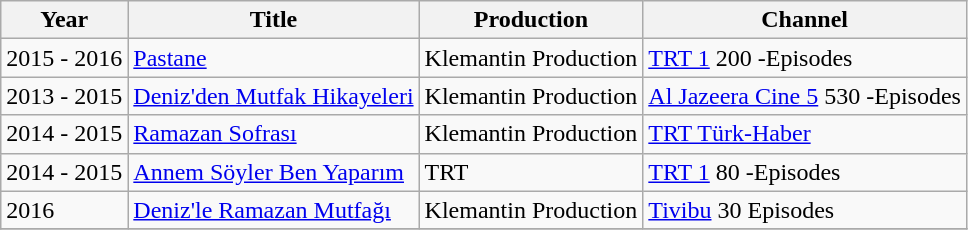<table class="wikitable">
<tr>
<th>Year</th>
<th>Title</th>
<th>Production</th>
<th>Channel</th>
</tr>
<tr>
<td>2015 - 2016</td>
<td><a href='#'>Pastane</a></td>
<td>Klemantin Production</td>
<td><a href='#'>TRT 1</a>  200 -Episodes</td>
</tr>
<tr>
<td>2013 - 2015</td>
<td><a href='#'>Deniz'den Mutfak Hikayeleri</a></td>
<td>Klemantin Production</td>
<td><a href='#'> Al Jazeera Cine 5</a> 530 -Episodes</td>
</tr>
<tr>
<td>2014 - 2015</td>
<td><a href='#'>Ramazan Sofrası</a></td>
<td>Klemantin Production</td>
<td><a href='#'>TRT Türk-Haber</a></td>
</tr>
<tr>
<td>2014 - 2015</td>
<td><a href='#'>Annem Söyler Ben Yaparım</a></td>
<td>TRT</td>
<td><a href='#'>TRT 1</a> 80 -Episodes</td>
</tr>
<tr>
<td>2016</td>
<td><a href='#'>Deniz'le Ramazan Mutfağı</a></td>
<td>Klemantin Production</td>
<td><a href='#'>Tivibu</a> 30 Episodes</td>
</tr>
<tr>
</tr>
</table>
